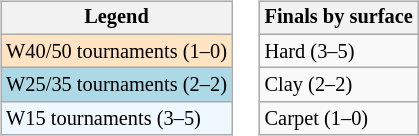<table>
<tr valign=top>
<td><br><table class="wikitable" style="font-size:85%">
<tr>
<th>Legend</th>
</tr>
<tr style="background:#ffe4c4;">
<td>W40/50 tournaments (1–0)</td>
</tr>
<tr style="background:lightblue;">
<td>W25/35 tournaments (2–2)</td>
</tr>
<tr style="background:#f0f8ff;">
<td>W15 tournaments (3–5)</td>
</tr>
</table>
</td>
<td><br><table class="wikitable" style="font-size:85%">
<tr>
<th>Finals by surface</th>
</tr>
<tr>
<td>Hard (3–5)</td>
</tr>
<tr>
<td>Clay (2–2)</td>
</tr>
<tr>
<td>Carpet (1–0)</td>
</tr>
</table>
</td>
</tr>
</table>
